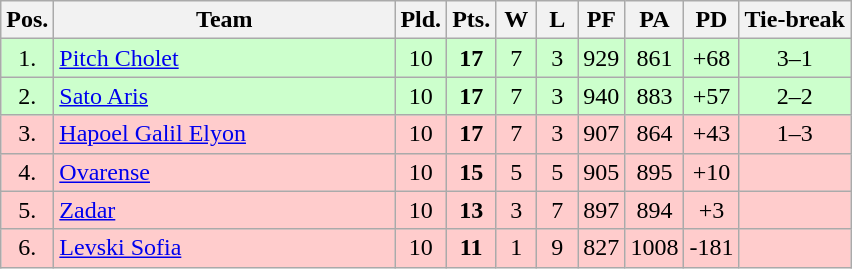<table class="wikitable" style="text-align:center">
<tr>
<th width=15>Pos.</th>
<th width=220>Team</th>
<th width=20>Pld.</th>
<th width=20>Pts.</th>
<th width=20>W</th>
<th width=20>L</th>
<th width=20>PF</th>
<th width=20>PA</th>
<th width=20>PD</th>
<th>Tie-break</th>
</tr>
<tr style="background: #ccffcc;">
<td>1.</td>
<td align=left> <a href='#'>Pitch Cholet</a></td>
<td>10</td>
<td><strong>17</strong></td>
<td>7</td>
<td>3</td>
<td>929</td>
<td>861</td>
<td>+68</td>
<td>3–1</td>
</tr>
<tr style="background: #ccffcc;">
<td>2.</td>
<td align=left> <a href='#'>Sato Aris</a></td>
<td>10</td>
<td><strong>17</strong></td>
<td>7</td>
<td>3</td>
<td>940</td>
<td>883</td>
<td>+57</td>
<td>2–2</td>
</tr>
<tr style="background: #ffcccc;">
<td>3.</td>
<td align=left> <a href='#'>Hapoel Galil Elyon</a></td>
<td>10</td>
<td><strong>17</strong></td>
<td>7</td>
<td>3</td>
<td>907</td>
<td>864</td>
<td>+43</td>
<td>1–3</td>
</tr>
<tr style="background: #ffcccc;">
<td>4.</td>
<td align=left> <a href='#'>Ovarense</a></td>
<td>10</td>
<td><strong>15</strong></td>
<td>5</td>
<td>5</td>
<td>905</td>
<td>895</td>
<td>+10</td>
<td></td>
</tr>
<tr style="background: #ffcccc;">
<td>5.</td>
<td align=left> <a href='#'>Zadar</a></td>
<td>10</td>
<td><strong>13</strong></td>
<td>3</td>
<td>7</td>
<td>897</td>
<td>894</td>
<td>+3</td>
<td></td>
</tr>
<tr style="background: #ffcccc;">
<td>6.</td>
<td align=left> <a href='#'>Levski Sofia</a></td>
<td>10</td>
<td><strong>11</strong></td>
<td>1</td>
<td>9</td>
<td>827</td>
<td>1008</td>
<td>-181</td>
<td></td>
</tr>
</table>
